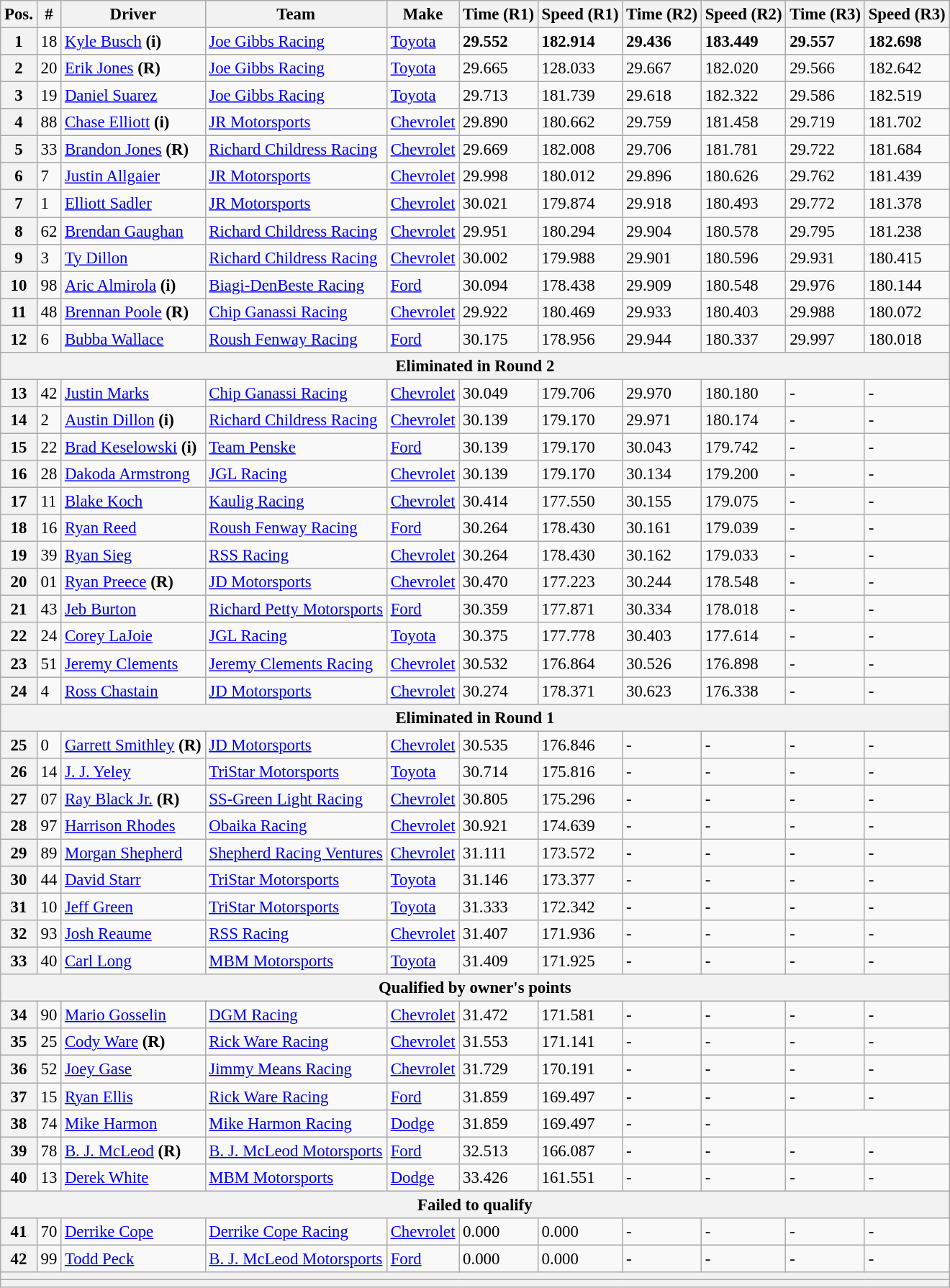<table class="wikitable sortable" style="font-size:95%">
<tr>
<th>Pos.</th>
<th>#</th>
<th>Driver</th>
<th>Team</th>
<th>Make</th>
<th>Time (R1)</th>
<th>Speed (R1)</th>
<th>Time (R2)</th>
<th>Speed (R2)</th>
<th>Time (R3)</th>
<th>Speed (R3)</th>
</tr>
<tr>
<th>1</th>
<td>18</td>
<td><a href='#'>Kyle Busch</a> <strong>(i)</strong></td>
<td><a href='#'>Joe Gibbs Racing</a></td>
<td><a href='#'>Toyota</a></td>
<td><strong>29.552</strong></td>
<td><strong>182.914</strong></td>
<td><strong>29.436</strong></td>
<td><strong>183.449</strong></td>
<td><strong>29.557</strong></td>
<td><strong>182.698</strong></td>
</tr>
<tr>
<th>2</th>
<td>20</td>
<td><a href='#'>Erik Jones</a> <strong>(R)</strong></td>
<td><a href='#'>Joe Gibbs Racing</a></td>
<td><a href='#'>Toyota</a></td>
<td>29.665</td>
<td>128.033</td>
<td>29.667</td>
<td>182.020</td>
<td>29.566</td>
<td>182.642</td>
</tr>
<tr>
<th>3</th>
<td>19</td>
<td><a href='#'>Daniel Suarez</a></td>
<td><a href='#'>Joe Gibbs Racing</a></td>
<td><a href='#'>Toyota</a></td>
<td>29.713</td>
<td>181.739</td>
<td>29.618</td>
<td>182.322</td>
<td>29.586</td>
<td>182.519</td>
</tr>
<tr>
<th>4</th>
<td>88</td>
<td><a href='#'>Chase Elliott</a> <strong>(i)</strong></td>
<td><a href='#'>JR Motorsports</a></td>
<td><a href='#'>Chevrolet</a></td>
<td>29.890</td>
<td>180.662</td>
<td>29.759</td>
<td>181.458</td>
<td>29.719</td>
<td>181.702</td>
</tr>
<tr>
<th>5</th>
<td>33</td>
<td><a href='#'>Brandon Jones</a> <strong>(R)</strong></td>
<td><a href='#'>Richard Childress Racing</a></td>
<td><a href='#'>Chevrolet</a></td>
<td>29.669</td>
<td>182.008</td>
<td>29.706</td>
<td>181.781</td>
<td>29.722</td>
<td>181.684</td>
</tr>
<tr>
<th>6</th>
<td>7</td>
<td><a href='#'>Justin Allgaier</a></td>
<td><a href='#'>JR Motorsports</a></td>
<td><a href='#'>Chevrolet</a></td>
<td>29.998</td>
<td>180.012</td>
<td>29.896</td>
<td>180.626</td>
<td>29.762</td>
<td>181.439</td>
</tr>
<tr>
<th>7</th>
<td>1</td>
<td><a href='#'>Elliott Sadler</a></td>
<td><a href='#'>JR Motorsports</a></td>
<td><a href='#'>Chevrolet</a></td>
<td>30.021</td>
<td>179.874</td>
<td>29.918</td>
<td>180.493</td>
<td>29.772</td>
<td>181.378</td>
</tr>
<tr>
<th>8</th>
<td>62</td>
<td><a href='#'>Brendan Gaughan</a></td>
<td><a href='#'>Richard Childress Racing</a></td>
<td><a href='#'>Chevrolet</a></td>
<td>29.951</td>
<td>180.294</td>
<td>29.904</td>
<td>180.578</td>
<td>29.795</td>
<td>181.238</td>
</tr>
<tr>
<th>9</th>
<td>3</td>
<td><a href='#'>Ty Dillon</a></td>
<td><a href='#'>Richard Childress Racing</a></td>
<td><a href='#'>Chevrolet</a></td>
<td>30.002</td>
<td>179.988</td>
<td>29.901</td>
<td>180.596</td>
<td>29.931</td>
<td>180.415</td>
</tr>
<tr>
<th>10</th>
<td>98</td>
<td><a href='#'>Aric Almirola</a> <strong>(i)</strong></td>
<td><a href='#'>Biagi-DenBeste Racing</a></td>
<td><a href='#'>Ford</a></td>
<td>30.094</td>
<td>178.438</td>
<td>29.909</td>
<td>180.548</td>
<td>29.976</td>
<td>180.144</td>
</tr>
<tr>
<th>11</th>
<td>48</td>
<td><a href='#'>Brennan Poole</a> <strong>(R)</strong></td>
<td><a href='#'>Chip Ganassi Racing</a></td>
<td><a href='#'>Chevrolet</a></td>
<td>29.922</td>
<td>180.469</td>
<td>29.933</td>
<td>180.403</td>
<td>29.988</td>
<td>180.072</td>
</tr>
<tr>
<th>12</th>
<td>6</td>
<td><a href='#'>Bubba Wallace</a></td>
<td><a href='#'>Roush Fenway Racing</a></td>
<td><a href='#'>Ford</a></td>
<td>30.175</td>
<td>178.956</td>
<td>29.944</td>
<td>180.337</td>
<td>29.997</td>
<td>180.018</td>
</tr>
<tr>
<th colspan="11">Eliminated in Round 2</th>
</tr>
<tr>
<th>13</th>
<td>42</td>
<td><a href='#'>Justin Marks</a></td>
<td><a href='#'>Chip Ganassi Racing</a></td>
<td><a href='#'>Chevrolet</a></td>
<td>30.049</td>
<td>179.706</td>
<td>29.970</td>
<td>180.180</td>
<td>-</td>
<td>-</td>
</tr>
<tr>
<th>14</th>
<td>2</td>
<td><a href='#'>Austin Dillon</a> <strong>(i)</strong></td>
<td><a href='#'>Richard Childress Racing</a></td>
<td><a href='#'>Chevrolet</a></td>
<td>30.139</td>
<td>179.170</td>
<td>29.971</td>
<td>180.174</td>
<td>-</td>
<td>-</td>
</tr>
<tr>
<th>15</th>
<td>22</td>
<td><a href='#'>Brad Keselowski</a> <strong>(i)</strong></td>
<td><a href='#'>Team Penske</a></td>
<td><a href='#'>Ford</a></td>
<td>30.139</td>
<td>179.170</td>
<td>30.043</td>
<td>179.742</td>
<td>-</td>
<td>-</td>
</tr>
<tr>
<th>16</th>
<td>28</td>
<td><a href='#'>Dakoda Armstrong</a></td>
<td><a href='#'>JGL Racing</a></td>
<td><a href='#'>Chevrolet</a></td>
<td>30.139</td>
<td>179.170</td>
<td>30.134</td>
<td>179.200</td>
<td>-</td>
<td>-</td>
</tr>
<tr>
<th>17</th>
<td>11</td>
<td><a href='#'>Blake Koch</a></td>
<td><a href='#'>Kaulig Racing</a></td>
<td><a href='#'>Chevrolet</a></td>
<td>30.414</td>
<td>177.550</td>
<td>30.155</td>
<td>179.075</td>
<td>-</td>
<td>-</td>
</tr>
<tr>
<th>18</th>
<td>16</td>
<td><a href='#'>Ryan Reed</a></td>
<td><a href='#'>Roush Fenway Racing</a></td>
<td><a href='#'>Ford</a></td>
<td>30.264</td>
<td>178.430</td>
<td>30.161</td>
<td>179.039</td>
<td>-</td>
<td>-</td>
</tr>
<tr>
<th>19</th>
<td>39</td>
<td><a href='#'>Ryan Sieg</a></td>
<td><a href='#'>RSS Racing</a></td>
<td><a href='#'>Chevrolet</a></td>
<td>30.264</td>
<td>178.430</td>
<td>30.162</td>
<td>179.033</td>
<td>-</td>
<td>-</td>
</tr>
<tr>
<th>20</th>
<td>01</td>
<td><a href='#'>Ryan Preece</a> <strong>(R)</strong></td>
<td><a href='#'>JD Motorsports</a></td>
<td><a href='#'>Chevrolet</a></td>
<td>30.470</td>
<td>177.223</td>
<td>30.244</td>
<td>178.548</td>
<td>-</td>
<td>-</td>
</tr>
<tr>
<th>21</th>
<td>43</td>
<td><a href='#'>Jeb Burton</a></td>
<td><a href='#'>Richard Petty Motorsports</a></td>
<td><a href='#'>Ford</a></td>
<td>30.359</td>
<td>177.871</td>
<td>30.334</td>
<td>178.018</td>
<td>-</td>
<td>-</td>
</tr>
<tr>
<th>22</th>
<td>24</td>
<td><a href='#'>Corey LaJoie</a></td>
<td><a href='#'>JGL Racing</a></td>
<td><a href='#'>Toyota</a></td>
<td>30.375</td>
<td>177.778</td>
<td>30.403</td>
<td>177.614</td>
<td>-</td>
<td>-</td>
</tr>
<tr>
<th>23</th>
<td>51</td>
<td><a href='#'>Jeremy Clements</a></td>
<td><a href='#'>Jeremy Clements Racing</a></td>
<td><a href='#'>Chevrolet</a></td>
<td>30.532</td>
<td>176.864</td>
<td>30.526</td>
<td>176.898</td>
<td>-</td>
<td>-</td>
</tr>
<tr>
<th>24</th>
<td>4</td>
<td><a href='#'>Ross Chastain</a></td>
<td><a href='#'>JD Motorsports</a></td>
<td><a href='#'>Chevrolet</a></td>
<td>30.274</td>
<td>178.371</td>
<td>30.623</td>
<td>176.338</td>
<td>-</td>
<td>-</td>
</tr>
<tr>
<th colspan="11">Eliminated in Round 1</th>
</tr>
<tr>
<th>25</th>
<td>0</td>
<td><a href='#'>Garrett Smithley</a> <strong>(R)</strong></td>
<td><a href='#'>JD Motorsports</a></td>
<td><a href='#'>Chevrolet</a></td>
<td>30.535</td>
<td>176.846</td>
<td>-</td>
<td>-</td>
<td>-</td>
<td>-</td>
</tr>
<tr>
<th>26</th>
<td>14</td>
<td><a href='#'>J. J. Yeley</a></td>
<td><a href='#'>TriStar Motorsports</a></td>
<td><a href='#'>Toyota</a></td>
<td>30.714</td>
<td>175.816</td>
<td>-</td>
<td>-</td>
<td>-</td>
<td>-</td>
</tr>
<tr>
<th>27</th>
<td>07</td>
<td><a href='#'>Ray Black Jr.</a> <strong>(R)</strong></td>
<td><a href='#'>SS-Green Light Racing</a></td>
<td><a href='#'>Chevrolet</a></td>
<td>30.805</td>
<td>175.296</td>
<td>-</td>
<td>-</td>
<td>-</td>
<td>-</td>
</tr>
<tr>
<th>28</th>
<td>97</td>
<td><a href='#'>Harrison Rhodes</a></td>
<td><a href='#'>Obaika Racing</a></td>
<td><a href='#'>Chevrolet</a></td>
<td>30.921</td>
<td>174.639</td>
<td>-</td>
<td>-</td>
<td>-</td>
<td>-</td>
</tr>
<tr>
<th>29</th>
<td>89</td>
<td><a href='#'>Morgan Shepherd</a></td>
<td><a href='#'>Shepherd Racing Ventures</a></td>
<td><a href='#'>Chevrolet</a></td>
<td>31.111</td>
<td>173.572</td>
<td>-</td>
<td>-</td>
<td>-</td>
<td>-</td>
</tr>
<tr>
<th>30</th>
<td>44</td>
<td><a href='#'>David Starr</a></td>
<td><a href='#'>TriStar Motorsports</a></td>
<td><a href='#'>Toyota</a></td>
<td>31.146</td>
<td>173.377</td>
<td>-</td>
<td>-</td>
<td>-</td>
<td>-</td>
</tr>
<tr>
<th>31</th>
<td>10</td>
<td><a href='#'>Jeff Green</a></td>
<td><a href='#'>TriStar Motorsports</a></td>
<td><a href='#'>Toyota</a></td>
<td>31.333</td>
<td>172.342</td>
<td>-</td>
<td>-</td>
<td>-</td>
<td>-</td>
</tr>
<tr>
<th>32</th>
<td>93</td>
<td><a href='#'>Josh Reaume</a></td>
<td><a href='#'>RSS Racing</a></td>
<td><a href='#'>Chevrolet</a></td>
<td>31.407</td>
<td>171.936</td>
<td>-</td>
<td>-</td>
<td>-</td>
<td>-</td>
</tr>
<tr>
<th>33</th>
<td>40</td>
<td><a href='#'>Carl Long</a></td>
<td><a href='#'>MBM Motorsports</a></td>
<td><a href='#'>Toyota</a></td>
<td>31.409</td>
<td>171.925</td>
<td>-</td>
<td>-</td>
<td>-</td>
<td>-</td>
</tr>
<tr>
<th colspan="11">Qualified by owner's points</th>
</tr>
<tr>
<th>34</th>
<td>90</td>
<td><a href='#'>Mario Gosselin</a></td>
<td><a href='#'>DGM Racing</a></td>
<td><a href='#'>Chevrolet</a></td>
<td>31.472</td>
<td>171.581</td>
<td>-</td>
<td>-</td>
<td>-</td>
<td>-</td>
</tr>
<tr>
<th>35</th>
<td>25</td>
<td><a href='#'>Cody Ware</a> <strong>(R)</strong></td>
<td><a href='#'>Rick Ware Racing</a></td>
<td><a href='#'>Chevrolet</a></td>
<td>31.553</td>
<td>171.141</td>
<td>-</td>
<td>-</td>
<td>-</td>
<td>-</td>
</tr>
<tr>
<th>36</th>
<td>52</td>
<td><a href='#'>Joey Gase</a></td>
<td><a href='#'>Jimmy Means Racing</a></td>
<td><a href='#'>Chevrolet</a></td>
<td>31.729</td>
<td>170.191</td>
<td>-</td>
<td>-</td>
<td>-</td>
<td>-</td>
</tr>
<tr>
<th>37</th>
<td>15</td>
<td><a href='#'>Ryan Ellis</a></td>
<td><a href='#'>Rick Ware Racing</a></td>
<td><a href='#'>Ford</a></td>
<td>31.859</td>
<td>169.497</td>
<td>-</td>
<td>-</td>
<td>-</td>
<td>-</td>
</tr>
<tr>
<th>38</th>
<td>74</td>
<td><a href='#'>Mike Harmon</a></td>
<td><a href='#'>Mike Harmon Racing</a></td>
<td><a href='#'>Dodge</a></td>
<td>31.859</td>
<td>169.497</td>
<td>-</td>
<td>-</td>
</tr>
<tr>
<th>39</th>
<td>78</td>
<td><a href='#'>B. J. McLeod</a> <strong>(R)</strong></td>
<td><a href='#'>B. J. McLeod Motorsports</a></td>
<td><a href='#'>Ford</a></td>
<td>32.513</td>
<td>166.087</td>
<td>-</td>
<td>-</td>
<td>-</td>
<td>-</td>
</tr>
<tr>
<th>40</th>
<td>13</td>
<td><a href='#'>Derek White</a></td>
<td><a href='#'>MBM Motorsports</a></td>
<td><a href='#'>Dodge</a></td>
<td>33.426</td>
<td>161.551</td>
<td>-</td>
<td>-</td>
<td>-</td>
<td>-</td>
</tr>
<tr>
<th colspan="12">Failed to qualify</th>
</tr>
<tr>
<th>41</th>
<td>70</td>
<td><a href='#'>Derrike Cope</a></td>
<td><a href='#'>Derrike Cope Racing</a></td>
<td><a href='#'>Chevrolet</a></td>
<td>0.000</td>
<td>0.000</td>
<td>-</td>
<td>-</td>
<td>-</td>
<td>-</td>
</tr>
<tr>
<th>42</th>
<td>99</td>
<td><a href='#'>Todd Peck</a></td>
<td><a href='#'>B. J. McLeod Motorsports</a></td>
<td><a href='#'>Ford</a></td>
<td>0.000</td>
<td>0.000</td>
<td>-</td>
<td>-</td>
<td>-</td>
<td>-</td>
</tr>
<tr>
<th colspan="11"></th>
</tr>
<tr>
<th colspan="11"></th>
</tr>
</table>
